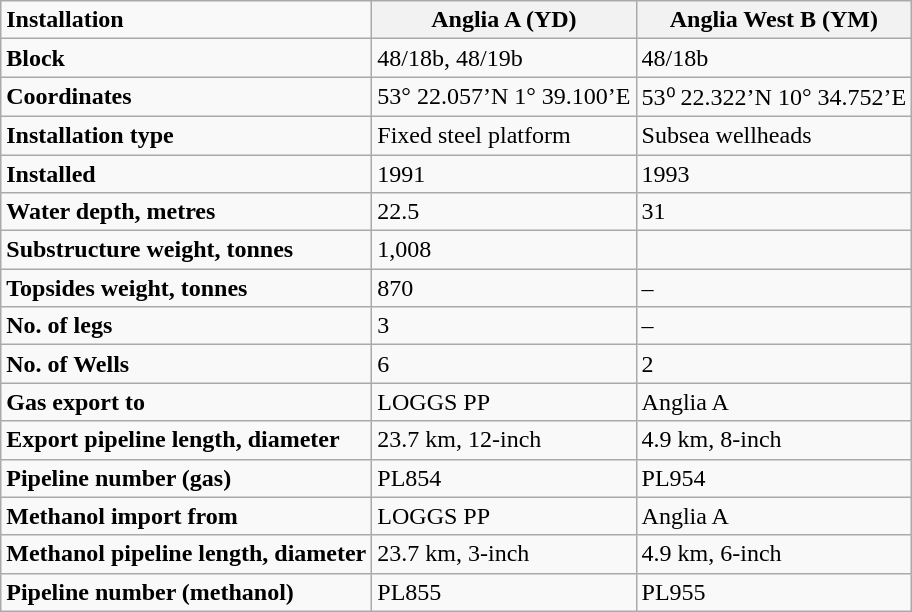<table class="wikitable">
<tr>
<td><strong>Installation</strong></td>
<th>Anglia A (YD)</th>
<th>Anglia West B (YM)</th>
</tr>
<tr>
<td><strong>Block</strong></td>
<td>48/18b, 48/19b</td>
<td>48/18b</td>
</tr>
<tr>
<td><strong>Coordinates</strong></td>
<td>53° 22.057’N  1° 39.100’E</td>
<td>53⁰ 22.322’N  10° 34.752’E</td>
</tr>
<tr>
<td><strong>Installation type</strong></td>
<td>Fixed steel platform</td>
<td>Subsea wellheads</td>
</tr>
<tr>
<td><strong>Installed</strong></td>
<td>1991</td>
<td>1993</td>
</tr>
<tr>
<td><strong>Water depth, metres</strong></td>
<td>22.5</td>
<td>31</td>
</tr>
<tr>
<td><strong>Substructure weight, tonnes</strong></td>
<td>1,008</td>
<td></td>
</tr>
<tr>
<td><strong>Topsides weight, tonnes</strong></td>
<td>870</td>
<td>–</td>
</tr>
<tr>
<td><strong>No. of legs</strong></td>
<td>3</td>
<td>–</td>
</tr>
<tr>
<td><strong>No. of Wells</strong></td>
<td>6</td>
<td>2</td>
</tr>
<tr>
<td><strong>Gas export to</strong></td>
<td>LOGGS PP</td>
<td>Anglia A</td>
</tr>
<tr>
<td><strong>Export pipeline length, diameter</strong></td>
<td>23.7 km, 12-inch</td>
<td>4.9 km, 8-inch</td>
</tr>
<tr>
<td><strong>Pipeline number (gas)</strong></td>
<td>PL854</td>
<td>PL954</td>
</tr>
<tr>
<td><strong>Methanol import from</strong></td>
<td>LOGGS PP</td>
<td>Anglia A</td>
</tr>
<tr>
<td><strong>Methanol pipeline length, diameter</strong></td>
<td>23.7 km, 3-inch</td>
<td>4.9 km, 6-inch</td>
</tr>
<tr>
<td><strong>Pipeline number (methanol)</strong></td>
<td>PL855</td>
<td>PL955</td>
</tr>
</table>
